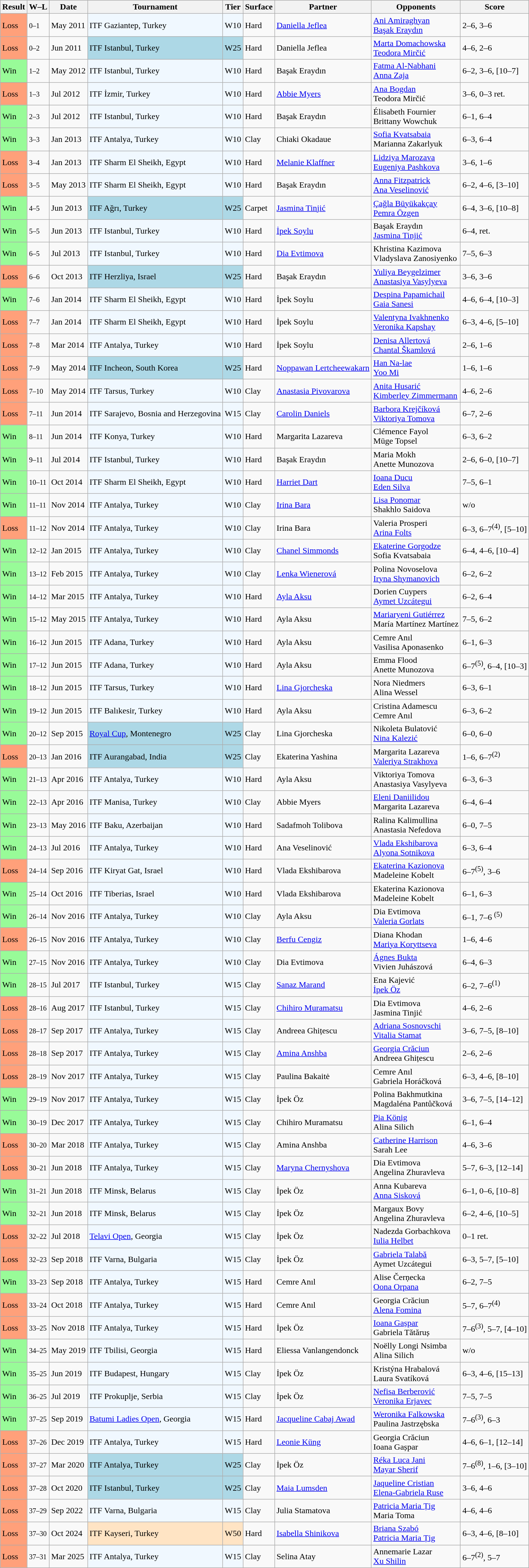<table class="sortable wikitable">
<tr>
<th>Result</th>
<th>W–L</th>
<th>Date</th>
<th>Tournament</th>
<th>Tier</th>
<th>Surface</th>
<th>Partner</th>
<th>Opponents</th>
<th class="unsortable">Score</th>
</tr>
<tr>
<td style="background:#ffa07a;">Loss</td>
<td><small>0–1</small></td>
<td>May 2011</td>
<td style="background:#f0f8ff;">ITF Gaziantep, Turkey</td>
<td style="background:#f0f8ff;">W10</td>
<td>Hard</td>
<td> <a href='#'>Daniella Jeflea</a></td>
<td> <a href='#'>Ani Amiraghyan</a> <br>  <a href='#'>Başak Eraydın</a></td>
<td>2–6, 3–6</td>
</tr>
<tr>
<td style="background:#ffa07a;">Loss</td>
<td><small>0–2</small></td>
<td>Jun 2011</td>
<td style="background:lightblue;">ITF Istanbul, Turkey</td>
<td style="background:lightblue;">W25</td>
<td>Hard</td>
<td> Daniella Jeflea</td>
<td> <a href='#'>Marta Domachowska</a> <br>  <a href='#'>Teodora Mirčić</a></td>
<td>4–6, 2–6</td>
</tr>
<tr>
<td style="background:#98fb98;">Win</td>
<td><small>1–2</small></td>
<td>May 2012</td>
<td style="background:#f0f8ff;">ITF Istanbul, Turkey</td>
<td style="background:#f0f8ff;">W10</td>
<td>Hard</td>
<td> Başak Eraydın</td>
<td> <a href='#'>Fatma Al-Nabhani</a> <br>  <a href='#'>Anna Zaja</a></td>
<td>6–2, 3–6, [10–7]</td>
</tr>
<tr>
<td style="background:#ffa07a;">Loss</td>
<td><small>1–3</small></td>
<td>Jul 2012</td>
<td style="background:#f0f8ff;">ITF İzmir, Turkey</td>
<td style="background:#f0f8ff;">W10</td>
<td>Hard</td>
<td> <a href='#'>Abbie Myers</a></td>
<td> <a href='#'>Ana Bogdan</a> <br>  Teodora Mirčić</td>
<td>3–6, 0–3 ret.</td>
</tr>
<tr>
<td style="background:#98fb98;">Win</td>
<td><small>2–3</small></td>
<td>Jul 2012</td>
<td style="background:#f0f8ff;">ITF Istanbul, Turkey</td>
<td style="background:#f0f8ff;">W10</td>
<td>Hard</td>
<td> Başak Eraydın</td>
<td> Élisabeth Fournier <br>  Brittany Wowchuk</td>
<td>6–1, 6–4</td>
</tr>
<tr>
<td style="background:#98fb98;">Win</td>
<td><small>3–3</small></td>
<td>Jan 2013</td>
<td style="background:#f0f8ff;">ITF Antalya, Turkey</td>
<td style="background:#f0f8ff;">W10</td>
<td>Clay</td>
<td> Chiaki Okadaue</td>
<td> <a href='#'>Sofia Kvatsabaia</a> <br>  Marianna Zakarlyuk</td>
<td>6–3, 6–4</td>
</tr>
<tr>
<td style="background:#ffa07a;">Loss</td>
<td><small>3–4</small></td>
<td>Jan 2013</td>
<td style="background:#f0f8ff;">ITF Sharm El Sheikh, Egypt</td>
<td style="background:#f0f8ff;">W10</td>
<td>Hard</td>
<td> <a href='#'>Melanie Klaffner</a></td>
<td> <a href='#'>Lidziya Marozava</a> <br>  <a href='#'>Eugeniya Pashkova</a></td>
<td>3–6, 1–6</td>
</tr>
<tr>
<td style="background:#ffa07a;">Loss</td>
<td><small>3–5</small></td>
<td>May 2013</td>
<td style="background:#f0f8ff;">ITF Sharm El Sheikh, Egypt</td>
<td style="background:#f0f8ff;">W10</td>
<td>Hard</td>
<td> Başak Eraydın</td>
<td> <a href='#'>Anna Fitzpatrick</a> <br>  <a href='#'>Ana Veselinović</a></td>
<td>6–2, 4–6, [3–10]</td>
</tr>
<tr>
<td style="background:#98fb98;">Win</td>
<td><small>4–5</small></td>
<td>Jun 2013</td>
<td style="background:lightblue;">ITF Ağrı, Turkey</td>
<td style="background:lightblue;">W25</td>
<td>Carpet</td>
<td> <a href='#'>Jasmina Tinjić</a></td>
<td> <a href='#'>Çağla Büyükakçay</a> <br>  <a href='#'>Pemra Özgen</a></td>
<td>6–4, 3–6, [10–8]</td>
</tr>
<tr>
<td style="background:#98fb98;">Win</td>
<td><small>5–5</small></td>
<td>Jun 2013</td>
<td style="background:#f0f8ff;">ITF Istanbul, Turkey</td>
<td style="background:#f0f8ff;">W10</td>
<td>Hard</td>
<td> <a href='#'>İpek Soylu</a></td>
<td> Başak Eraydın <br>  <a href='#'>Jasmina Tinjić</a></td>
<td>6–4, ret.</td>
</tr>
<tr>
<td style="background:#98fb98;">Win</td>
<td><small>6–5</small></td>
<td>Jul 2013</td>
<td style="background:#f0f8ff;">ITF Istanbul, Turkey</td>
<td style="background:#f0f8ff;">W10</td>
<td>Hard</td>
<td> <a href='#'>Dia Evtimova</a></td>
<td> Khristina Kazimova <br>  Vladyslava Zanosiyenko</td>
<td>7–5, 6–3</td>
</tr>
<tr>
<td style="background:#ffa07a;">Loss</td>
<td><small>6–6</small></td>
<td>Oct 2013</td>
<td style="background:lightblue;">ITF Herzliya, Israel</td>
<td style="background:lightblue;">W25</td>
<td>Hard</td>
<td> Başak Eraydın</td>
<td> <a href='#'>Yuliya Beygelzimer</a> <br>  <a href='#'>Anastasiya Vasylyeva</a></td>
<td>3–6, 3–6</td>
</tr>
<tr>
<td style="background:#98fb98;">Win</td>
<td><small>7–6</small></td>
<td>Jan 2014</td>
<td style="background:#f0f8ff;">ITF Sharm El Sheikh, Egypt</td>
<td style="background:#f0f8ff;">W10</td>
<td>Hard</td>
<td> İpek Soylu</td>
<td> <a href='#'>Despina Papamichail</a> <br>  <a href='#'>Gaia Sanesi</a></td>
<td>4–6, 6–4, [10–3]</td>
</tr>
<tr>
<td style="background:#ffa07a;">Loss</td>
<td><small>7–7</small></td>
<td>Jan 2014</td>
<td style="background:#f0f8ff;">ITF Sharm El Sheikh, Egypt</td>
<td style="background:#f0f8ff;">W10</td>
<td>Hard</td>
<td> İpek Soylu</td>
<td> <a href='#'>Valentyna Ivakhnenko</a> <br>  <a href='#'>Veronika Kapshay</a></td>
<td>6–3, 4–6, [5–10]</td>
</tr>
<tr>
<td style="background:#ffa07a;">Loss</td>
<td><small>7–8</small></td>
<td>Mar 2014</td>
<td style="background:#f0f8ff;">ITF Antalya, Turkey</td>
<td style="background:#f0f8ff;">W10</td>
<td>Hard</td>
<td> İpek Soylu</td>
<td> <a href='#'>Denisa Allertová</a> <br>  <a href='#'>Chantal Škamlová</a></td>
<td>2–6, 1–6</td>
</tr>
<tr>
<td style="background:#ffa07a;">Loss</td>
<td><small>7–9</small></td>
<td>May 2014</td>
<td style="background:lightblue;">ITF Incheon, South Korea</td>
<td style="background:lightblue;">W25</td>
<td>Hard</td>
<td> <a href='#'>Noppawan Lertcheewakarn</a></td>
<td> <a href='#'>Han Na-lae</a> <br>  <a href='#'>Yoo Mi</a></td>
<td>1–6, 1–6</td>
</tr>
<tr>
<td style="background:#ffa07a;">Loss</td>
<td><small>7–10</small></td>
<td>May 2014</td>
<td style="background:#f0f8ff;">ITF Tarsus, Turkey</td>
<td style="background:#f0f8ff;">W10</td>
<td>Clay</td>
<td> <a href='#'>Anastasia Pivovarova</a></td>
<td> <a href='#'>Anita Husarić</a> <br>  <a href='#'>Kimberley Zimmermann</a></td>
<td>4–6, 2–6</td>
</tr>
<tr ->
<td style="background:#ffa07a;">Loss</td>
<td><small>7–11</small></td>
<td>Jun 2014</td>
<td style="background:#f0f8ff;">ITF Sarajevo, Bosnia and Herzegovina</td>
<td style="background:#f0f8ff;">W15</td>
<td>Clay</td>
<td> <a href='#'>Carolin Daniels</a></td>
<td> <a href='#'>Barbora Krejčíková</a> <br>  <a href='#'>Viktoriya Tomova</a></td>
<td>6–7, 2–6</td>
</tr>
<tr>
<td style="background:#98fb98;">Win</td>
<td><small>8–11</small></td>
<td>Jun 2014</td>
<td style="background:#f0f8ff;">ITF Konya, Turkey</td>
<td style="background:#f0f8ff;">W10</td>
<td>Hard</td>
<td> Margarita Lazareva</td>
<td> Clémence Fayol <br>  Müge Topsel</td>
<td>6–3, 6–2</td>
</tr>
<tr>
<td style="background:#98fb98;">Win</td>
<td><small>9–11</small></td>
<td>Jul 2014</td>
<td style="background:#f0f8ff;">ITF Istanbul, Turkey</td>
<td style="background:#f0f8ff;">W10</td>
<td>Hard</td>
<td> Başak Eraydın</td>
<td> Maria Mokh <br>  Anette Munozova</td>
<td>2–6, 6–0, [10–7]</td>
</tr>
<tr>
<td style="background:#98fb98;">Win</td>
<td><small>10–11</small></td>
<td>Oct 2014</td>
<td style="background:#f0f8ff;">ITF Sharm El Sheikh, Egypt</td>
<td style="background:#f0f8ff;">W10</td>
<td>Hard</td>
<td> <a href='#'>Harriet Dart</a></td>
<td> <a href='#'>Ioana Ducu</a> <br>  <a href='#'>Eden Silva</a></td>
<td>7–5, 6–1</td>
</tr>
<tr>
<td style="background:#98fb98;">Win</td>
<td><small>11–11</small></td>
<td>Nov 2014</td>
<td style="background:#f0f8ff;">ITF Antalya, Turkey</td>
<td style="background:#f0f8ff;">W10</td>
<td>Clay</td>
<td> <a href='#'>Irina Bara</a></td>
<td> <a href='#'>Lisa Ponomar</a> <br>  Shakhlo Saidova</td>
<td>w/o</td>
</tr>
<tr>
<td style="background:#ffa07a;">Loss</td>
<td><small>11–12</small></td>
<td>Nov 2014</td>
<td style="background:#f0f8ff;">ITF Antalya, Turkey</td>
<td style="background:#f0f8ff;">W10</td>
<td>Clay</td>
<td> Irina Bara</td>
<td> Valeria Prosperi <br>  <a href='#'>Arina Folts</a></td>
<td>6–3, 6–7<sup>(4)</sup>, [5–10]</td>
</tr>
<tr>
<td style="background:#98fb98;">Win</td>
<td><small>12–12</small></td>
<td>Jan 2015</td>
<td style="background:#f0f8ff;">ITF Antalya, Turkey</td>
<td style="background:#f0f8ff;">W10</td>
<td>Clay</td>
<td> <a href='#'>Chanel Simmonds</a></td>
<td> <a href='#'>Ekaterine Gorgodze</a> <br>  Sofia Kvatsabaia</td>
<td>6–4, 4–6, [10–4]</td>
</tr>
<tr>
<td style="background:#98fb98;">Win</td>
<td><small>13–12</small></td>
<td>Feb 2015</td>
<td style="background:#f0f8ff;">ITF Antalya, Turkey</td>
<td style="background:#f0f8ff;">W10</td>
<td>Clay</td>
<td> <a href='#'>Lenka Wienerová</a></td>
<td> Polina Novoselova <br>  <a href='#'>Iryna Shymanovich</a></td>
<td>6–2, 6–2</td>
</tr>
<tr>
<td style="background:#98fb98;">Win</td>
<td><small>14–12</small></td>
<td>Mar 2015</td>
<td style="background:#f0f8ff;">ITF Antalya, Turkey</td>
<td style="background:#f0f8ff;">W10</td>
<td>Hard</td>
<td> <a href='#'>Ayla Aksu</a></td>
<td> Dorien Cuypers <br>  <a href='#'>Aymet Uzcátegui</a></td>
<td>6–2, 6–4</td>
</tr>
<tr>
<td style="background:#98fb98;">Win</td>
<td><small>15–12</small></td>
<td>May 2015</td>
<td style="background:#f0f8ff;">ITF Antalya, Turkey</td>
<td style="background:#f0f8ff;">W10</td>
<td>Hard</td>
<td> Ayla Aksu</td>
<td> <a href='#'>Mariaryeni Gutiérrez</a> <br>  María Martínez Martínez</td>
<td>7–5, 6–2</td>
</tr>
<tr>
<td style="background:#98fb98;">Win</td>
<td><small>16–12</small></td>
<td>Jun 2015</td>
<td style="background:#f0f8ff;">ITF Adana, Turkey</td>
<td style="background:#f0f8ff;">W10</td>
<td>Hard</td>
<td> Ayla Aksu</td>
<td> Cemre Anıl <br>  Vasilisa Aponasenko</td>
<td>6–1, 6–3</td>
</tr>
<tr>
<td style="background:#98fb98;">Win</td>
<td><small>17–12</small></td>
<td>Jun 2015</td>
<td style="background:#f0f8ff;">ITF Adana, Turkey</td>
<td style="background:#f0f8ff;">W10</td>
<td>Hard</td>
<td> Ayla Aksu</td>
<td> Emma Flood <br>  Anette Munozova</td>
<td>6–7<sup>(5)</sup>, 6–4, [10–3]</td>
</tr>
<tr>
<td style="background:#98fb98;">Win</td>
<td><small>18–12</small></td>
<td>Jun 2015</td>
<td style="background:#f0f8ff;">ITF Tarsus, Turkey</td>
<td style="background:#f0f8ff;">W10</td>
<td>Hard</td>
<td> <a href='#'>Lina Gjorcheska</a></td>
<td> Nora Niedmers <br>  Alina Wessel</td>
<td>6–3, 6–1</td>
</tr>
<tr>
<td style="background:#98fb98;">Win</td>
<td><small>19–12</small></td>
<td>Jun 2015</td>
<td style="background:#f0f8ff;">ITF Balıkesir, Turkey</td>
<td style="background:#f0f8ff;">W10</td>
<td>Hard</td>
<td> Ayla Aksu</td>
<td> Cristina Adamescu <br>  Cemre Anıl</td>
<td>6–3, 6–2</td>
</tr>
<tr>
<td style="background:#98fb98;">Win</td>
<td><small>20–12</small></td>
<td>Sep 2015</td>
<td style="background:lightblue;"><a href='#'>Royal Cup</a>, Montenegro</td>
<td style="background:lightblue;">W25</td>
<td>Clay</td>
<td> Lina Gjorcheska</td>
<td> Nikoleta Bulatović <br>  <a href='#'>Nina Kalezić</a></td>
<td>6–0, 6–0</td>
</tr>
<tr>
<td style="background:#ffa07a;">Loss</td>
<td><small>20–13</small></td>
<td>Jan 2016</td>
<td style="background:lightblue;">ITF Aurangabad, India</td>
<td style="background:lightblue;">W25</td>
<td>Clay</td>
<td> Ekaterina Yashina</td>
<td> Margarita Lazareva <br>  <a href='#'>Valeriya Strakhova</a></td>
<td>1–6, 6–7<sup>(2)</sup></td>
</tr>
<tr>
<td style="background:#98fb98;">Win</td>
<td><small>21–13</small></td>
<td>Apr 2016</td>
<td style="background:#f0f8ff;">ITF Antalya, Turkey</td>
<td style="background:#f0f8ff;">W10</td>
<td>Hard</td>
<td> Ayla Aksu</td>
<td> Viktoriya Tomova <br>  Anastasiya Vasylyeva</td>
<td>6–3, 6–3</td>
</tr>
<tr>
<td style="background:#98fb98;">Win</td>
<td><small>22–13</small></td>
<td>Apr 2016</td>
<td style="background:#f0f8ff;">ITF Manisa, Turkey</td>
<td style="background:#f0f8ff;">W10</td>
<td>Clay</td>
<td> Abbie Myers</td>
<td> <a href='#'>Eleni Daniilidou</a> <br>  Margarita Lazareva</td>
<td>6–4, 6–4</td>
</tr>
<tr>
<td style="background:#98fb98;">Win</td>
<td><small>23–13</small></td>
<td>May 2016</td>
<td style="background:#f0f8ff;">ITF Baku, Azerbaijan</td>
<td style="background:#f0f8ff;">W10</td>
<td>Hard</td>
<td> Sadafmoh Tolibova</td>
<td> Ralina Kalimullina <br>  Anastasia Nefedova</td>
<td>6–0, 7–5</td>
</tr>
<tr>
<td style="background:#98fb98;">Win</td>
<td><small>24–13</small></td>
<td>Jul 2016</td>
<td style="background:#f0f8ff;">ITF Antalya, Turkey</td>
<td style="background:#f0f8ff;">W10</td>
<td>Hard</td>
<td> Ana Veselinović</td>
<td> <a href='#'>Vlada Ekshibarova</a> <br>  <a href='#'>Alyona Sotnikova</a></td>
<td>6–3, 6–4</td>
</tr>
<tr>
<td style="background:#ffa07a;">Loss</td>
<td><small>24–14</small></td>
<td>Sep 2016</td>
<td style="background:#f0f8ff;">ITF Kiryat Gat, Israel</td>
<td style="background:#f0f8ff;">W10</td>
<td>Hard</td>
<td> Vlada Ekshibarova</td>
<td> <a href='#'>Ekaterina Kazionova</a> <br>  Madeleine Kobelt</td>
<td>6–7<sup>(5)</sup>, 3–6</td>
</tr>
<tr>
<td style="background:#98fb98;">Win</td>
<td><small>25–14</small></td>
<td>Oct 2016</td>
<td style="background:#f0f8ff;">ITF Tiberias, Israel</td>
<td style="background:#f0f8ff;">W10</td>
<td>Hard</td>
<td> Vlada Ekshibarova</td>
<td> Ekaterina Kazionova <br>  Madeleine Kobelt</td>
<td>6–1, 6–3</td>
</tr>
<tr>
<td style="background:#98fb98;">Win</td>
<td><small>26–14</small></td>
<td>Nov 2016</td>
<td style="background:#f0f8ff;">ITF Antalya, Turkey</td>
<td style="background:#f0f8ff;">W10</td>
<td>Clay</td>
<td> Ayla Aksu</td>
<td> Dia Evtimova <br>  <a href='#'>Valeria Gorlats</a></td>
<td>6–1, 7–6 <sup>(5)</sup></td>
</tr>
<tr>
<td style="background:#ffa07a;">Loss</td>
<td><small>26–15</small></td>
<td>Nov 2016</td>
<td style="background:#f0f8ff;">ITF Antalya, Turkey</td>
<td style="background:#f0f8ff;">W10</td>
<td>Clay</td>
<td> <a href='#'>Berfu Cengiz</a></td>
<td> Diana Khodan <br>  <a href='#'>Mariya Koryttseva</a></td>
<td>1–6, 4–6</td>
</tr>
<tr>
<td style="background:#98fb98;">Win</td>
<td><small>27–15</small></td>
<td>Nov 2016</td>
<td style="background:#f0f8ff;">ITF Antalya, Turkey</td>
<td style="background:#f0f8ff;">W10</td>
<td>Clay</td>
<td> Dia Evtimova</td>
<td> <a href='#'>Ágnes Bukta</a> <br>  Vivien Juhászová</td>
<td>6–4, 6–3</td>
</tr>
<tr>
<td style="background:#98fb98;">Win</td>
<td><small>28–15</small></td>
<td>Jul 2017</td>
<td style="background:#f0f8ff;">ITF Istanbul, Turkey</td>
<td style="background:#f0f8ff;">W15</td>
<td>Clay</td>
<td> <a href='#'>Sanaz Marand</a></td>
<td> Ena Kajević <br>  <a href='#'>İpek Öz</a></td>
<td>6–2, 7–6<sup>(1)</sup></td>
</tr>
<tr>
<td style="background:#ffa07a;">Loss</td>
<td><small>28–16</small></td>
<td>Aug 2017</td>
<td style="background:#f0f8ff;">ITF Istanbul, Turkey</td>
<td style="background:#f0f8ff;">W15</td>
<td>Clay</td>
<td> <a href='#'>Chihiro Muramatsu</a></td>
<td> Dia Evtimova <br>  Jasmina Tinjić</td>
<td>4–6, 2–6</td>
</tr>
<tr>
<td style="background:#ffa07a;">Loss</td>
<td><small>28–17</small></td>
<td>Sep 2017</td>
<td style="background:#f0f8ff;">ITF Antalya, Turkey</td>
<td style="background:#f0f8ff;">W15</td>
<td>Clay</td>
<td> Andreea Ghițescu</td>
<td> <a href='#'>Adriana Sosnovschi</a> <br>  <a href='#'>Vitalia Stamat</a></td>
<td>3–6, 7–5, [8–10]</td>
</tr>
<tr>
<td style="background:#ffa07a;">Loss</td>
<td><small>28–18</small></td>
<td>Sep 2017</td>
<td style="background:#f0f8ff;">ITF Antalya, Turkey</td>
<td style="background:#f0f8ff;">W15</td>
<td>Clay</td>
<td> <a href='#'>Amina Anshba</a></td>
<td> <a href='#'>Georgia Crăciun</a> <br>  Andreea Ghițescu</td>
<td>2–6, 2–6</td>
</tr>
<tr>
<td style="background:#ffa07a;">Loss</td>
<td><small>28–19</small></td>
<td>Nov 2017</td>
<td style="background:#f0f8ff;">ITF Antalya, Turkey</td>
<td style="background:#f0f8ff;">W15</td>
<td>Clay</td>
<td> Paulina Bakaitė</td>
<td> Cemre Anıl <br>  Gabriela Horáčková</td>
<td>6–3, 4–6, [8–10]</td>
</tr>
<tr>
<td style="background:#98fb98;">Win</td>
<td><small>29–19</small></td>
<td>Nov 2017</td>
<td style="background:#f0f8ff;">ITF Antalya, Turkey</td>
<td style="background:#f0f8ff;">W15</td>
<td>Clay</td>
<td> İpek Öz</td>
<td> Polina Bakhmutkina <br>  Magdaléna Pantůčková</td>
<td>3–6, 7–5, [14–12]</td>
</tr>
<tr>
<td style="background:#98fb98;">Win</td>
<td><small>30–19</small></td>
<td>Dec 2017</td>
<td style="background:#f0f8ff;">ITF Antalya, Turkey</td>
<td style="background:#f0f8ff;">W15</td>
<td>Clay</td>
<td> Chihiro Muramatsu</td>
<td> <a href='#'>Pia König</a> <br>  Alina Silich</td>
<td>6–1, 6–4</td>
</tr>
<tr>
<td style="background:#ffa07a;">Loss</td>
<td><small>30–20</small></td>
<td>Mar 2018</td>
<td style="background:#f0f8ff;">ITF Antalya, Turkey</td>
<td style="background:#f0f8ff;">W15</td>
<td>Clay</td>
<td> Amina Anshba</td>
<td> <a href='#'>Catherine Harrison</a> <br>  Sarah Lee</td>
<td>4–6, 3–6</td>
</tr>
<tr>
<td style="background:#ffa07a;">Loss</td>
<td><small>30–21</small></td>
<td>Jun 2018</td>
<td style="background:#f0f8ff;">ITF Antalya, Turkey</td>
<td style="background:#f0f8ff;">W15</td>
<td>Clay</td>
<td> <a href='#'>Maryna Chernyshova</a></td>
<td> Dia Evtimova <br>  Angelina Zhuravleva</td>
<td>5–7, 6–3, [12–14]</td>
</tr>
<tr>
<td style="background:#98fb98;">Win</td>
<td><small>31–21</small></td>
<td>Jun 2018</td>
<td style="background:#f0f8ff;">ITF Minsk, Belarus</td>
<td style="background:#f0f8ff;">W15</td>
<td>Clay</td>
<td> İpek Öz</td>
<td> Anna Kubareva<br>  <a href='#'>Anna Sisková</a></td>
<td>6–1, 0–6, [10–8]</td>
</tr>
<tr>
<td style="background:#98fb98;">Win</td>
<td><small>32–21</small></td>
<td>Jun 2018</td>
<td style="background:#f0f8ff;">ITF Minsk, Belarus</td>
<td style="background:#f0f8ff;">W15</td>
<td>Clay</td>
<td> İpek Öz</td>
<td> Margaux Bovy <br>  Angelina Zhuravleva</td>
<td>6–2, 4–6, [10–5]</td>
</tr>
<tr>
<td style="background:#ffa07a;">Loss</td>
<td><small>32–22</small></td>
<td>Jul 2018</td>
<td style="background:#f0f8ff;"><a href='#'>Telavi Open</a>, Georgia</td>
<td style="background:#f0f8ff;">W15</td>
<td>Clay</td>
<td> İpek Öz</td>
<td> Nadezda Gorbachkova <br>  <a href='#'>Iulia Helbet</a></td>
<td>0–1 ret.</td>
</tr>
<tr>
<td style="background:#ffa07a;">Loss</td>
<td><small>32–23</small></td>
<td>Sep 2018</td>
<td style="background:#f0f8ff;">ITF Varna, Bulgaria</td>
<td style="background:#f0f8ff;">W15</td>
<td>Clay</td>
<td> İpek Öz</td>
<td> <a href='#'>Gabriela Talabă</a> <br>  Aymet Uzcátegui</td>
<td>6–3, 5–7, [5–10]</td>
</tr>
<tr>
<td style="background:#98fb98;">Win</td>
<td><small>33–23</small></td>
<td>Sep 2018</td>
<td style="background:#f0f8ff;">ITF Antalya, Turkey</td>
<td style="background:#f0f8ff;">W15</td>
<td>Hard</td>
<td> Cemre Anıl</td>
<td> Alise Čerņecka<br>  <a href='#'>Oona Orpana</a></td>
<td>6–2, 7–5</td>
</tr>
<tr>
<td style="background:#ffa07a;">Loss</td>
<td><small>33–24</small></td>
<td>Oct 2018</td>
<td style="background:#f0f8ff;">ITF Antalya, Turkey</td>
<td style="background:#f0f8ff;">W15</td>
<td>Hard</td>
<td> Cemre Anıl</td>
<td> Georgia Crăciun <br>  <a href='#'>Alena Fomina</a></td>
<td>5–7, 6–7<sup>(4)</sup></td>
</tr>
<tr>
<td style="background:#ffa07a;">Loss</td>
<td><small>33–25</small></td>
<td>Nov 2018</td>
<td style="background:#f0f8ff;">ITF Antalya, Turkey</td>
<td style="background:#f0f8ff;">W15</td>
<td>Hard</td>
<td> İpek Öz</td>
<td> <a href='#'>Ioana Gașpar</a> <br>  Gabriela Tătăruș</td>
<td>7–6<sup>(3)</sup>, 5–7, [4–10]</td>
</tr>
<tr>
<td style="background:#98fb98;">Win</td>
<td><small>34–25</small></td>
<td>May 2019</td>
<td style="background:#f0f8ff;">ITF Tbilisi, Georgia</td>
<td style="background:#f0f8ff;">W15</td>
<td>Hard</td>
<td> Eliessa Vanlangendonck</td>
<td> Noëlly Longi Nsimba <br>  Alina Silich</td>
<td>w/o</td>
</tr>
<tr>
<td style="background:#98fb98;">Win</td>
<td><small>35–25</small></td>
<td>Jun 2019</td>
<td style="background:#f0f8ff;">ITF Budapest, Hungary</td>
<td style="background:#f0f8ff;">W15</td>
<td>Clay</td>
<td> İpek Öz</td>
<td> Kristýna Hrabalová <br>  Laura Svatíková</td>
<td>6–3, 4–6, [15–13]</td>
</tr>
<tr>
<td style="background:#98fb98;">Win</td>
<td><small>36–25</small></td>
<td>Jul 2019</td>
<td style="background:#f0f8ff;">ITF Prokuplje, Serbia</td>
<td style="background:#f0f8ff;">W15</td>
<td>Clay</td>
<td> İpek Öz</td>
<td> <a href='#'>Nefisa Berberović</a> <br>  <a href='#'>Veronika Erjavec</a></td>
<td>7–5, 7–5</td>
</tr>
<tr>
<td style="background:#98fb98;">Win</td>
<td><small>37–25</small></td>
<td>Sep 2019</td>
<td style="background:#f0f8ff;"><a href='#'>Batumi Ladies Open</a>, Georgia</td>
<td style="background:#f0f8ff;">W15</td>
<td>Hard</td>
<td> <a href='#'>Jacqueline Cabaj Awad</a></td>
<td> <a href='#'>Weronika Falkowska</a> <br>  Paulina Jastrzębska</td>
<td>7–6<sup>(3)</sup>, 6–3</td>
</tr>
<tr>
<td style="background:#ffa07a;">Loss</td>
<td><small>37–26</small></td>
<td>Dec 2019</td>
<td style="background:#f0f8ff;">ITF Antalya, Turkey</td>
<td style="background:#f0f8ff;">W15</td>
<td>Hard</td>
<td> <a href='#'>Leonie Küng</a></td>
<td> Georgia Crăciun <br>  Ioana Gașpar</td>
<td>4–6, 6–1, [12–14]</td>
</tr>
<tr>
<td style="background:#ffa07a;">Loss</td>
<td><small>37–27</small></td>
<td>Mar 2020</td>
<td style="background:lightblue;">ITF Antalya, Turkey</td>
<td style="background:lightblue;">W25</td>
<td>Clay</td>
<td> İpek Öz</td>
<td> <a href='#'>Réka Luca Jani</a> <br>  <a href='#'>Mayar Sherif</a></td>
<td>7–6<sup>(8)</sup>, 1–6, [3–10]</td>
</tr>
<tr>
<td style="background:#ffa07a;">Loss</td>
<td><small>37–28</small></td>
<td>Oct 2020</td>
<td style="background:lightblue;">ITF Istanbul, Turkey</td>
<td style="background:lightblue;">W25</td>
<td>Clay</td>
<td> <a href='#'>Maia Lumsden</a></td>
<td> <a href='#'>Jaqueline Cristian</a> <br>  <a href='#'>Elena-Gabriela Ruse</a></td>
<td>3–6, 4–6</td>
</tr>
<tr>
<td style="background:#ffa07a;">Loss</td>
<td><small>37–29</small></td>
<td>Sep 2022</td>
<td style="background:#f0f8ff;">ITF Varna, Bulgaria</td>
<td style="background:#f0f8ff;">W15</td>
<td>Clay</td>
<td> Julia Stamatova</td>
<td> <a href='#'>Patricia Maria Țig</a> <br>  Maria Toma</td>
<td>4–6, 4–6</td>
</tr>
<tr>
<td style="background:#ffa07a;">Loss</td>
<td><small>37–30</small></td>
<td>Oct 2024</td>
<td style="background:#ffe4c4;">ITF Kayseri, Turkey</td>
<td style="background:#ffe4c4;">W50</td>
<td>Hard</td>
<td> <a href='#'>Isabella Shinikova</a></td>
<td> <a href='#'>Briana Szabó</a> <br>  <a href='#'>Patricia Maria Țig</a></td>
<td>6–3, 4–6, [8–10]</td>
</tr>
<tr>
<td style="background:#ffa07a;">Loss</td>
<td><small>37–31</small></td>
<td>Mar 2025</td>
<td style="background:#f0f8ff;">ITF Antalya, Turkey</td>
<td style="background:#f0f8ff;">W15</td>
<td>Clay</td>
<td> Selina Atay</td>
<td> Annemarie Lazar <br>  <a href='#'>Xu Shilin</a></td>
<td>6–7<sup>(2)</sup>, 5–7</td>
</tr>
</table>
